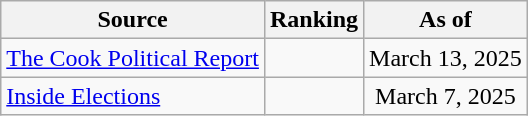<table class="wikitable" style="text-align:center">
<tr>
<th>Source</th>
<th>Ranking</th>
<th>As of</th>
</tr>
<tr>
<td align=left><a href='#'>The Cook Political Report</a></td>
<td></td>
<td>March 13, 2025</td>
</tr>
<tr>
<td align=left><a href='#'>Inside Elections</a></td>
<td></td>
<td>March 7, 2025</td>
</tr>
</table>
